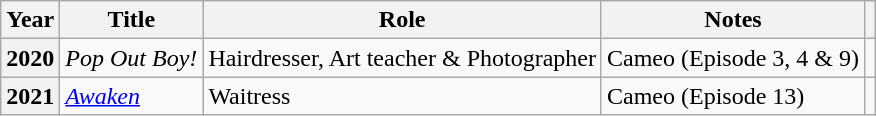<table class="wikitable plainrowheaders sortable">
<tr>
<th scope="col">Year</th>
<th scope="col">Title</th>
<th scope="col">Role</th>
<th scope="col">Notes</th>
<th scope="col" class="unsortable"></th>
</tr>
<tr>
<th scope="row">2020</th>
<td><em>Pop Out Boy! </em></td>
<td>Hairdresser, Art teacher & Photographer</td>
<td>Cameo (Episode 3, 4 & 9)</td>
<td style="text-align:center"></td>
</tr>
<tr>
<th scope="row">2021</th>
<td><em><a href='#'>Awaken</a></em></td>
<td>Waitress</td>
<td>Cameo (Episode 13)</td>
<td style="text-align:center"></td>
</tr>
</table>
